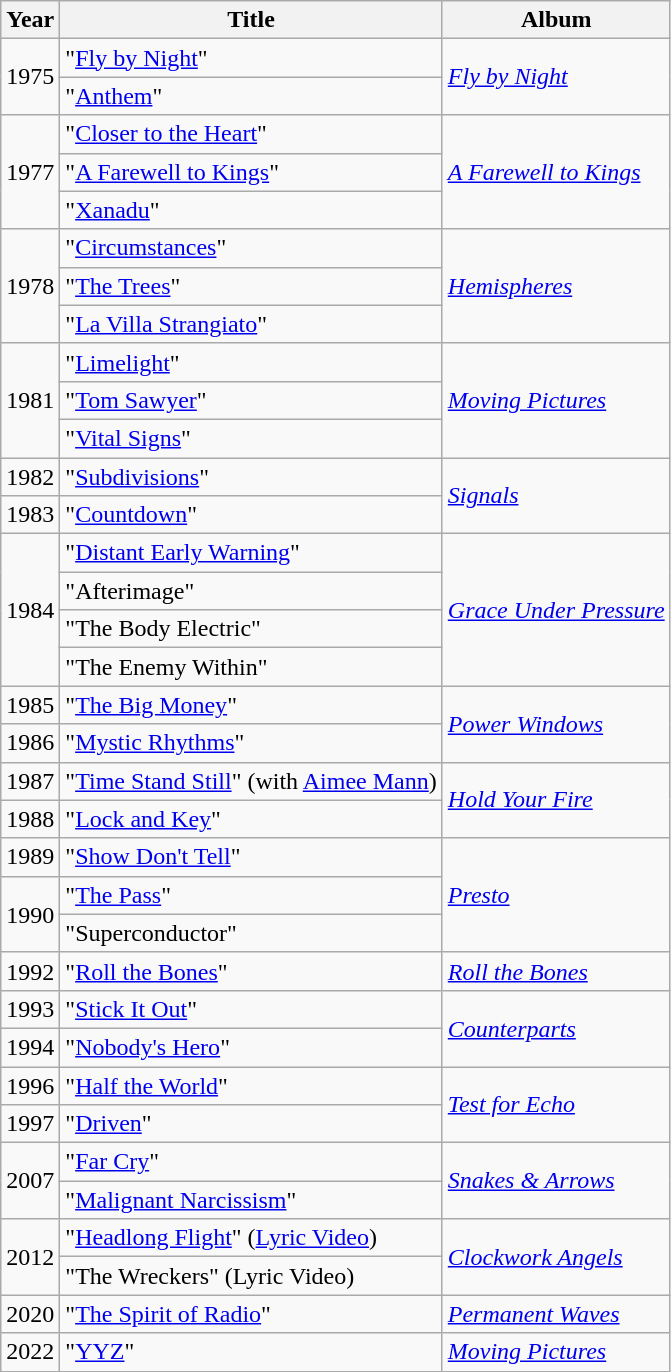<table class="wikitable">
<tr>
<th>Year</th>
<th>Title</th>
<th>Album</th>
</tr>
<tr>
<td rowspan="2">1975</td>
<td>"<a href='#'>Fly by Night</a>"</td>
<td rowspan="2"><em><a href='#'>Fly by Night</a></em></td>
</tr>
<tr>
<td>"<a href='#'>Anthem</a>"</td>
</tr>
<tr>
<td rowspan="3">1977</td>
<td>"<a href='#'>Closer to the Heart</a>"</td>
<td rowspan="3"><em><a href='#'>A Farewell to Kings</a></em></td>
</tr>
<tr>
<td>"<a href='#'>A Farewell to Kings</a>"</td>
</tr>
<tr>
<td>"<a href='#'>Xanadu</a>"</td>
</tr>
<tr>
<td rowspan="3">1978</td>
<td>"<a href='#'>Circumstances</a>"</td>
<td rowspan="3"><em><a href='#'>Hemispheres</a></em></td>
</tr>
<tr>
<td>"<a href='#'>The Trees</a>"</td>
</tr>
<tr>
<td>"<a href='#'>La Villa Strangiato</a>"</td>
</tr>
<tr>
<td rowspan="3">1981</td>
<td>"<a href='#'>Limelight</a>"</td>
<td rowspan="3"><em><a href='#'>Moving Pictures</a></em></td>
</tr>
<tr>
<td>"<a href='#'>Tom Sawyer</a>"</td>
</tr>
<tr>
<td>"<a href='#'>Vital Signs</a>"</td>
</tr>
<tr>
<td>1982</td>
<td>"<a href='#'>Subdivisions</a>"</td>
<td rowspan="2"><em><a href='#'>Signals</a></em></td>
</tr>
<tr>
<td>1983</td>
<td>"<a href='#'>Countdown</a>"</td>
</tr>
<tr>
<td rowspan="4">1984</td>
<td>"<a href='#'>Distant Early Warning</a>"</td>
<td rowspan="4"><em><a href='#'>Grace Under Pressure</a></em></td>
</tr>
<tr>
<td>"Afterimage"</td>
</tr>
<tr>
<td>"The Body Electric"</td>
</tr>
<tr>
<td>"The Enemy Within"</td>
</tr>
<tr>
<td>1985</td>
<td>"<a href='#'>The Big Money</a>"</td>
<td rowspan="2"><em><a href='#'>Power Windows</a></em></td>
</tr>
<tr>
<td>1986</td>
<td>"<a href='#'>Mystic Rhythms</a>"</td>
</tr>
<tr>
<td>1987</td>
<td>"<a href='#'>Time Stand Still</a>" (with <a href='#'>Aimee Mann</a>)</td>
<td rowspan="2"><em><a href='#'>Hold Your Fire</a></em></td>
</tr>
<tr>
<td>1988</td>
<td>"<a href='#'>Lock and Key</a>"</td>
</tr>
<tr>
<td>1989</td>
<td>"<a href='#'>Show Don't Tell</a>"</td>
<td rowspan="3"><em><a href='#'>Presto</a></em></td>
</tr>
<tr>
<td rowspan="2">1990</td>
<td>"<a href='#'>The Pass</a>"</td>
</tr>
<tr>
<td>"Superconductor"</td>
</tr>
<tr>
<td>1992</td>
<td>"<a href='#'>Roll the Bones</a>"</td>
<td><em><a href='#'>Roll the Bones</a></em></td>
</tr>
<tr>
<td>1993</td>
<td>"<a href='#'>Stick It Out</a>"</td>
<td rowspan="2"><em><a href='#'>Counterparts</a></em></td>
</tr>
<tr>
<td>1994</td>
<td>"<a href='#'>Nobody's Hero</a>"</td>
</tr>
<tr>
<td>1996</td>
<td>"<a href='#'>Half the World</a>"</td>
<td rowspan="2"><em><a href='#'>Test for Echo</a></em></td>
</tr>
<tr>
<td>1997</td>
<td>"<a href='#'>Driven</a>"</td>
</tr>
<tr>
<td rowspan="2">2007</td>
<td>"<a href='#'>Far Cry</a>"</td>
<td rowspan="2"><em><a href='#'>Snakes & Arrows</a></em></td>
</tr>
<tr>
<td>"<a href='#'>Malignant Narcissism</a>"</td>
</tr>
<tr>
<td rowspan="2">2012</td>
<td>"<a href='#'>Headlong Flight</a>" (<a href='#'>Lyric Video</a>)</td>
<td rowspan="2"><em><a href='#'>Clockwork Angels</a></em></td>
</tr>
<tr>
<td>"The Wreckers" (Lyric Video)</td>
</tr>
<tr>
<td>2020</td>
<td>"<a href='#'>The Spirit of Radio</a>"</td>
<td><em><a href='#'>Permanent Waves</a></em></td>
</tr>
<tr>
<td>2022</td>
<td>"<a href='#'>YYZ</a>"</td>
<td><em><a href='#'>Moving Pictures</a></em></td>
</tr>
</table>
